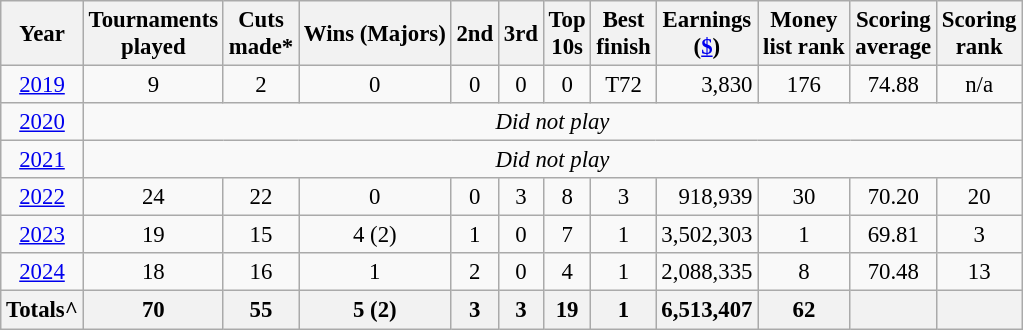<table class="wikitable" style="text-align:center; font-size: 95%;">
<tr>
<th>Year</th>
<th>Tournaments <br>played</th>
<th>Cuts <br>made*</th>
<th>Wins (Majors)</th>
<th>2nd</th>
<th>3rd</th>
<th>Top <br>10s</th>
<th>Best <br>finish</th>
<th>Earnings<br>(<a href='#'>$</a>)</th>
<th>Money<br>list rank</th>
<th>Scoring <br> average</th>
<th>Scoring<br>rank</th>
</tr>
<tr>
<td><a href='#'>2019</a></td>
<td>9</td>
<td>2</td>
<td>0</td>
<td>0</td>
<td>0</td>
<td>0</td>
<td>T72</td>
<td align=right>3,830</td>
<td>176</td>
<td>74.88</td>
<td>n/a</td>
</tr>
<tr>
<td><a href='#'>2020</a></td>
<td colspan=11><em>Did not play</em></td>
</tr>
<tr>
<td><a href='#'>2021</a></td>
<td colspan=11><em>Did not play</em></td>
</tr>
<tr>
<td><a href='#'>2022</a></td>
<td>24</td>
<td>22</td>
<td>0</td>
<td>0</td>
<td>3</td>
<td>8</td>
<td>3</td>
<td align=right>918,939</td>
<td>30</td>
<td>70.20</td>
<td>20</td>
</tr>
<tr>
<td><a href='#'>2023</a></td>
<td>19</td>
<td>15</td>
<td>4 (2)</td>
<td>1</td>
<td>0</td>
<td>7</td>
<td>1</td>
<td align=right>3,502,303</td>
<td>1</td>
<td>69.81</td>
<td>3</td>
</tr>
<tr>
<td><a href='#'>2024</a></td>
<td>18</td>
<td>16</td>
<td>1</td>
<td>2</td>
<td>0</td>
<td>4</td>
<td>1</td>
<td align=right>2,088,335</td>
<td>8</td>
<td>70.48</td>
<td>13</td>
</tr>
<tr>
<th>Totals^</th>
<th>70  </th>
<th>55  </th>
<th>5 (2)   </th>
<th>3  </th>
<th>3   </th>
<th>19   </th>
<th>1  </th>
<th align=right>6,513,407  </th>
<th>62 </th>
<th></th>
<th></th>
</tr>
</table>
